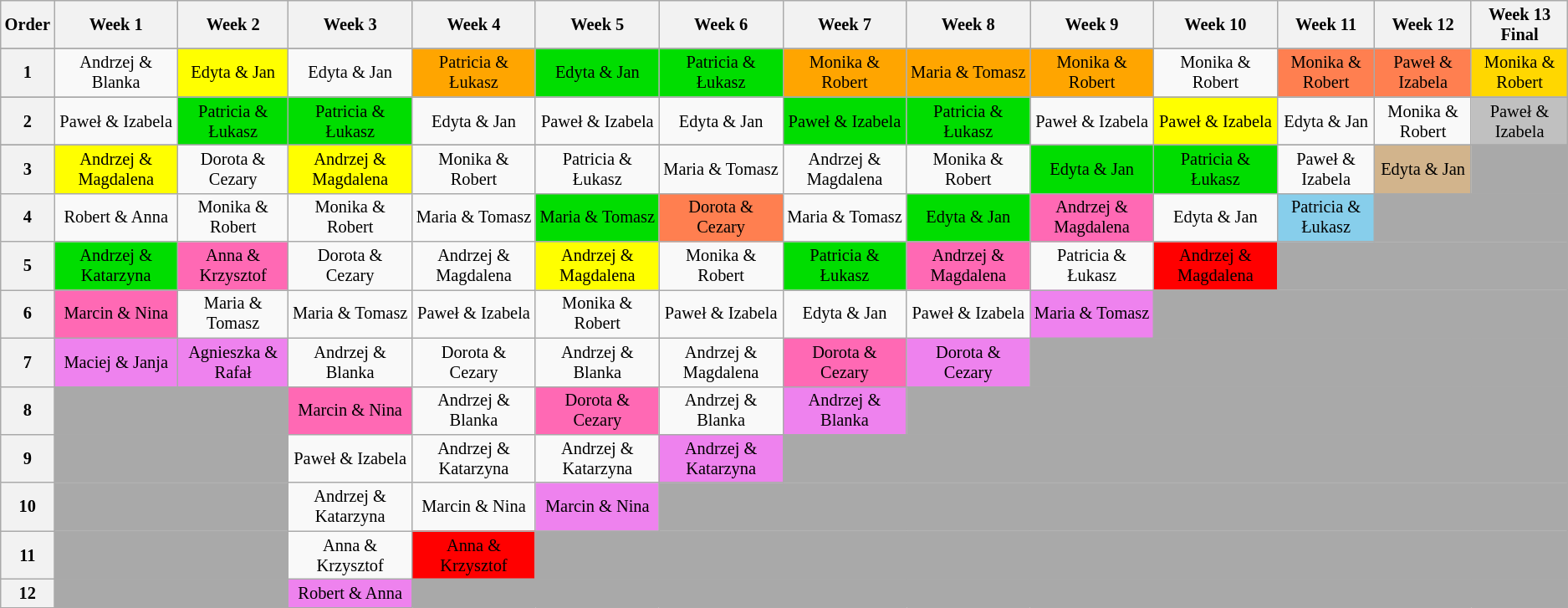<table class="wikitable" style="font-size:85%; text-align:center">
<tr>
<th>Order</th>
<th>Week 1</th>
<th>Week 2</th>
<th>Week 3</th>
<th>Week 4</th>
<th>Week 5</th>
<th>Week 6</th>
<th>Week 7</th>
<th>Week 8</th>
<th>Week 9</th>
<th>Week 10</th>
<th>Week 11</th>
<th>Week 12</th>
<th>Week 13<br>Final</th>
</tr>
<tr>
</tr>
<tr>
<th>1</th>
<td>Andrzej & Blanka</td>
<td style="background:yellow;">Edyta & Jan</td>
<td>Edyta & Jan</td>
<td style="background:orange;">Patricia & Łukasz</td>
<td style="background:#00DD00;">Edyta & Jan</td>
<td style="background:#00DD00;">Patricia & Łukasz</td>
<td style="background:orange;">Monika & Robert</td>
<td style="background:orange;">Maria & Tomasz</td>
<td style="background:orange;">Monika & Robert</td>
<td>Monika & Robert</td>
<td style="background:coral;">Monika & Robert</td>
<td style="background:coral;">Paweł & Izabela</td>
<td style="background:gold;">Monika & Robert</td>
</tr>
<tr>
</tr>
<tr>
<th>2</th>
<td>Paweł & Izabela</td>
<td style="background:#00DD00;">Patricia & Łukasz</td>
<td style="background:#00DD00;">Patricia & Łukasz</td>
<td>Edyta & Jan</td>
<td>Paweł & Izabela</td>
<td>Edyta & Jan</td>
<td style="background:#00DD00;">Paweł & Izabela</td>
<td style="background:#00DD00;">Patricia & Łukasz</td>
<td>Paweł & Izabela</td>
<td style="background:yellow;">Paweł & Izabela</td>
<td>Edyta & Jan</td>
<td>Monika & Robert</td>
<td style="background:silver;">Paweł & Izabela</td>
</tr>
<tr>
</tr>
<tr>
<th>3</th>
<td style="background:yellow;">Andrzej & Magdalena</td>
<td>Dorota & Cezary</td>
<td style="background:yellow;">Andrzej & Magdalena</td>
<td>Monika & Robert</td>
<td>Patricia & Łukasz</td>
<td>Maria & Tomasz</td>
<td>Andrzej & Magdalena</td>
<td>Monika & Robert</td>
<td style="background:#00DD00;">Edyta & Jan</td>
<td style="background:#00DD00;">Patricia & Łukasz</td>
<td>Paweł & Izabela</td>
<td style="background:tan;">Edyta & Jan</td>
<td style="background:darkgray" colspan="1"></td>
</tr>
<tr>
<th>4</th>
<td>Robert & Anna</td>
<td>Monika & Robert</td>
<td>Monika & Robert</td>
<td>Maria & Tomasz</td>
<td style="background:#00DD00;">Maria & Tomasz</td>
<td style="background:coral;">Dorota & Cezary</td>
<td>Maria & Tomasz</td>
<td style="background:#00DD00;">Edyta & Jan</td>
<td style="background:hotpink;">Andrzej & Magdalena</td>
<td>Edyta & Jan</td>
<td style="background:skyblue;">Patricia & Łukasz</td>
<td style="background:darkgray" colspan="2"></td>
</tr>
<tr>
<th>5</th>
<td style="background:#00DD00;">Andrzej & Katarzyna</td>
<td style="background:hotpink;">Anna & Krzysztof</td>
<td>Dorota & Cezary</td>
<td>Andrzej & Magdalena</td>
<td style="background:yellow;">Andrzej & Magdalena</td>
<td>Monika & Robert</td>
<td style="background:#00DD00;">Patricia & Łukasz</td>
<td style="background:hotpink;">Andrzej & Magdalena</td>
<td>Patricia & Łukasz</td>
<td style="background:red;">Andrzej & Magdalena</td>
<td style="background:darkgray" colspan="3"></td>
</tr>
<tr>
<th>6</th>
<td style="background:hotpink;">Marcin & Nina</td>
<td>Maria & Tomasz</td>
<td>Maria & Tomasz</td>
<td>Paweł & Izabela</td>
<td>Monika & Robert</td>
<td>Paweł & Izabela</td>
<td>Edyta & Jan</td>
<td>Paweł & Izabela</td>
<td style="background:violet;">Maria & Tomasz</td>
<td style="background:darkgray" colspan="4"></td>
</tr>
<tr>
<th>7</th>
<td style="background:violet;">Maciej & Janja</td>
<td style="background:violet;">Agnieszka & Rafał</td>
<td>Andrzej & Blanka</td>
<td>Dorota & Cezary</td>
<td>Andrzej & Blanka</td>
<td>Andrzej & Magdalena</td>
<td style="background:hotpink;">Dorota & Cezary</td>
<td style="background:violet;">Dorota & Cezary</td>
<td style="background:darkgray" colspan="5"></td>
</tr>
<tr>
<th>8</th>
<td style="background:darkgray" colspan="2"></td>
<td style="background:hotpink;">Marcin & Nina</td>
<td>Andrzej & Blanka</td>
<td style="background:hotpink;">Dorota & Cezary</td>
<td>Andrzej & Blanka</td>
<td style="background:violet;">Andrzej & Blanka</td>
<td style="background:darkgray" colspan="6"></td>
</tr>
<tr>
<th>9</th>
<td style="background:darkgray" colspan="2"></td>
<td>Paweł & Izabela</td>
<td>Andrzej & Katarzyna</td>
<td>Andrzej & Katarzyna</td>
<td style="background:violet;">Andrzej & Katarzyna</td>
<td style="background:darkgray" colspan="7"></td>
</tr>
<tr>
<th>10</th>
<td style="background:darkgray" colspan="2"></td>
<td>Andrzej & Katarzyna</td>
<td>Marcin & Nina</td>
<td style="background:violet;">Marcin & Nina</td>
<td style="background:darkgray" colspan="8"></td>
</tr>
<tr>
<th>11</th>
<td style="background:darkgray" colspan="2"></td>
<td>Anna & Krzysztof</td>
<td style="background:red;">Anna & Krzysztof</td>
<td style="background:darkgray" colspan="9"></td>
</tr>
<tr>
<th>12</th>
<td style="background:darkgray" colspan="2"></td>
<td style="background:violet;">Robert & Anna</td>
<td style="background:darkgray" colspan="10"></td>
</tr>
</table>
